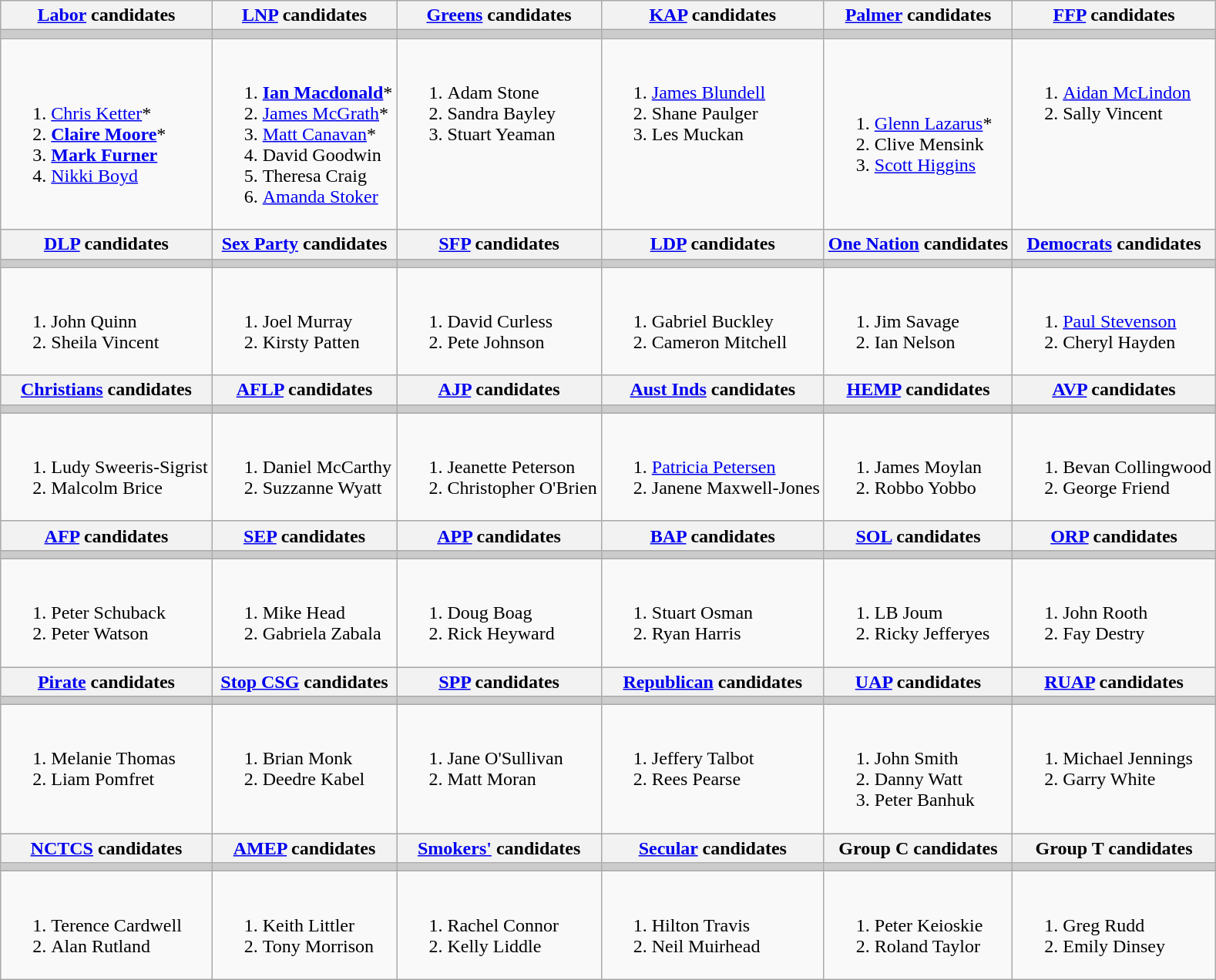<table class="wikitable">
<tr>
<th><a href='#'>Labor</a> candidates</th>
<th><a href='#'>LNP</a> candidates</th>
<th><a href='#'>Greens</a> candidates</th>
<th><a href='#'>KAP</a> candidates</th>
<th><a href='#'>Palmer</a> candidates</th>
<th><a href='#'>FFP</a> candidates</th>
</tr>
<tr style="background:#ccc;">
<td></td>
<td></td>
<td></td>
<td></td>
<td></td>
<td></td>
</tr>
<tr>
<td><br><ol><li><a href='#'>Chris Ketter</a>*</li><li><strong><a href='#'>Claire Moore</a></strong>*</li><li><strong><a href='#'>Mark Furner</a></strong></li><li><a href='#'>Nikki Boyd</a></li></ol></td>
<td><br><ol><li><strong><a href='#'>Ian Macdonald</a></strong>*</li><li><a href='#'>James McGrath</a>*</li><li><a href='#'>Matt Canavan</a>*</li><li>David Goodwin</li><li>Theresa Craig</li><li><a href='#'>Amanda Stoker</a></li></ol></td>
<td valign=top><br><ol><li>Adam Stone</li><li>Sandra Bayley</li><li>Stuart Yeaman</li></ol></td>
<td valign=top><br><ol><li><a href='#'>James Blundell</a></li><li>Shane Paulger</li><li>Les Muckan</li></ol></td>
<td><br><ol><li><a href='#'>Glenn Lazarus</a>*</li><li>Clive Mensink</li><li><a href='#'>Scott Higgins</a></li></ol></td>
<td valign=top><br><ol><li><a href='#'>Aidan McLindon</a></li><li>Sally Vincent</li></ol></td>
</tr>
<tr style="background:#ccc;">
<th><a href='#'>DLP</a> candidates</th>
<th><a href='#'>Sex Party</a> candidates</th>
<th><a href='#'>SFP</a> candidates</th>
<th><a href='#'>LDP</a> candidates</th>
<th><a href='#'>One Nation</a> candidates</th>
<th><a href='#'>Democrats</a> candidates</th>
</tr>
<tr style="background:#ccc;">
<td></td>
<td></td>
<td></td>
<td></td>
<td></td>
<td></td>
</tr>
<tr>
<td valign=top><br><ol><li>John Quinn</li><li>Sheila Vincent</li></ol></td>
<td valign=top><br><ol><li>Joel Murray</li><li>Kirsty Patten</li></ol></td>
<td valign=top><br><ol><li>David Curless</li><li>Pete Johnson</li></ol></td>
<td valign=top><br><ol><li>Gabriel Buckley</li><li>Cameron Mitchell</li></ol></td>
<td valign=top><br><ol><li>Jim Savage</li><li>Ian Nelson</li></ol></td>
<td valign=top><br><ol><li><a href='#'>Paul Stevenson</a></li><li>Cheryl Hayden</li></ol></td>
</tr>
<tr style="background:#ccc;">
<th><a href='#'>Christians</a> candidates</th>
<th><a href='#'>AFLP</a> candidates</th>
<th><a href='#'>AJP</a> candidates</th>
<th><a href='#'>Aust Inds</a> candidates</th>
<th><a href='#'>HEMP</a> candidates</th>
<th><a href='#'>AVP</a> candidates</th>
</tr>
<tr style="background:#ccc;">
<td></td>
<td></td>
<td></td>
<td></td>
<td></td>
<td></td>
</tr>
<tr>
<td valign=top><br><ol><li>Ludy Sweeris-Sigrist</li><li>Malcolm Brice</li></ol></td>
<td valign=top><br><ol><li>Daniel McCarthy</li><li>Suzzanne Wyatt</li></ol></td>
<td valign=top><br><ol><li>Jeanette Peterson</li><li>Christopher O'Brien</li></ol></td>
<td valign=top><br><ol><li><a href='#'>Patricia Petersen</a></li><li>Janene Maxwell-Jones</li></ol></td>
<td valign=top><br><ol><li>James Moylan</li><li>Robbo Yobbo</li></ol></td>
<td valign=top><br><ol><li>Bevan Collingwood</li><li>George Friend</li></ol></td>
</tr>
<tr style="background:#ccc;">
<th><a href='#'>AFP</a> candidates</th>
<th><a href='#'>SEP</a> candidates</th>
<th><a href='#'>APP</a> candidates</th>
<th><a href='#'>BAP</a> candidates</th>
<th><a href='#'>SOL</a> candidates</th>
<th><a href='#'>ORP</a> candidates</th>
</tr>
<tr style="background:#ccc;">
<td></td>
<td></td>
<td></td>
<td></td>
<td></td>
<td></td>
</tr>
<tr>
<td valign=top><br><ol><li>Peter Schuback</li><li>Peter Watson</li></ol></td>
<td valign=top><br><ol><li>Mike Head</li><li>Gabriela Zabala</li></ol></td>
<td valign=top><br><ol><li>Doug Boag</li><li>Rick Heyward</li></ol></td>
<td valign=top><br><ol><li>Stuart Osman</li><li>Ryan Harris</li></ol></td>
<td valign=top><br><ol><li>LB Joum</li><li>Ricky Jefferyes</li></ol></td>
<td valign=top><br><ol><li>John Rooth</li><li>Fay Destry</li></ol></td>
</tr>
<tr style="background:#ccc;">
<th><a href='#'>Pirate</a> candidates</th>
<th><a href='#'>Stop CSG</a> candidates</th>
<th><a href='#'>SPP</a> candidates</th>
<th><a href='#'>Republican</a> candidates</th>
<th><a href='#'>UAP</a> candidates</th>
<th><a href='#'>RUAP</a> candidates</th>
</tr>
<tr style="background:#ccc;">
<td></td>
<td></td>
<td></td>
<td></td>
<td></td>
<td></td>
</tr>
<tr>
<td valign=top><br><ol><li>Melanie Thomas</li><li>Liam Pomfret</li></ol></td>
<td valign=top><br><ol><li>Brian Monk</li><li>Deedre Kabel</li></ol></td>
<td valign=top><br><ol><li>Jane O'Sullivan</li><li>Matt Moran</li></ol></td>
<td valign=top><br><ol><li>Jeffery Talbot</li><li>Rees Pearse</li></ol></td>
<td valign=top><br><ol><li>John Smith</li><li>Danny Watt</li><li>Peter Banhuk</li></ol></td>
<td valign=top><br><ol><li>Michael Jennings</li><li>Garry White</li></ol></td>
</tr>
<tr style="background:#ccc;">
<th><a href='#'>NCTCS</a> candidates</th>
<th><a href='#'>AMEP</a> candidates</th>
<th><a href='#'>Smokers'</a> candidates</th>
<th><a href='#'>Secular</a> candidates</th>
<th>Group C candidates</th>
<th>Group T candidates</th>
</tr>
<tr style="background:#ccc;">
<td></td>
<td></td>
<td></td>
<td></td>
<td></td>
<td></td>
</tr>
<tr>
<td valign=top><br><ol><li>Terence Cardwell</li><li>Alan Rutland</li></ol></td>
<td valign=top><br><ol><li>Keith Littler</li><li>Tony Morrison</li></ol></td>
<td valign=top><br><ol><li>Rachel Connor</li><li>Kelly Liddle</li></ol></td>
<td valign=top><br><ol><li>Hilton Travis</li><li>Neil Muirhead</li></ol></td>
<td valign=top><br><ol><li>Peter Keioskie</li><li>Roland Taylor</li></ol></td>
<td valign=top><br><ol><li>Greg Rudd</li><li>Emily Dinsey</li></ol></td>
</tr>
</table>
